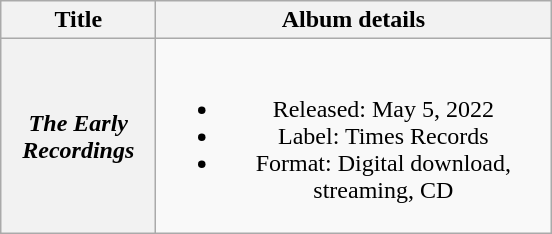<table class="wikitable plainrowheaders" style="text-align:center;">
<tr>
<th scope="col" style="width:6em;">Title</th>
<th scope="col" style="width:16em;">Album details</th>
</tr>
<tr>
<th scope="row"><em>The Early Recordings</em></th>
<td><br><ul><li>Released: May 5, 2022</li><li>Label: Times Records</li><li>Format: Digital download, streaming, CD</li></ul></td>
</tr>
</table>
